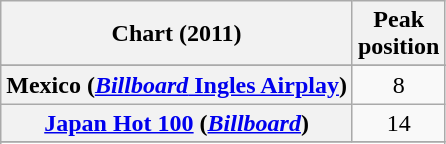<table class="wikitable sortable plainrowheaders" style="text-align:center">
<tr>
<th scope="col">Chart (2011)</th>
<th scope="col">Peak<br>position</th>
</tr>
<tr>
</tr>
<tr>
</tr>
<tr>
</tr>
<tr>
</tr>
<tr>
</tr>
<tr>
</tr>
<tr>
</tr>
<tr>
</tr>
<tr>
</tr>
<tr>
</tr>
<tr>
</tr>
<tr>
<th scope="row">Mexico (<a href='#'><em>Billboard</em> Ingles Airplay</a>)</th>
<td>8</td>
</tr>
<tr>
<th scope="row"><a href='#'>Japan Hot 100</a> (<a href='#'><em>Billboard</em></a>)</th>
<td>14</td>
</tr>
<tr>
</tr>
<tr>
</tr>
</table>
